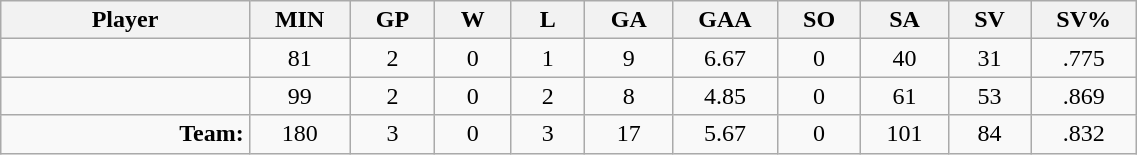<table class="wikitable sortable" width="60%">
<tr>
<th bgcolor="#DDDDFF" width="10%">Player</th>
<th width="3%" bgcolor="#DDDDFF" title="Minutes played">MIN</th>
<th width="3%" bgcolor="#DDDDFF" title="Games played in">GP</th>
<th width="3%" bgcolor="#DDDDFF" title="Wins">W</th>
<th width="3%" bgcolor="#DDDDFF"title="Losses">L</th>
<th width="3%" bgcolor="#DDDDFF" title="Goals against">GA</th>
<th width="3%" bgcolor="#DDDDFF" title="Goals against average">GAA</th>
<th width="3%" bgcolor="#DDDDFF" title="Shut-outs">SO</th>
<th width="3%" bgcolor="#DDDDFF" title="Shots against">SA</th>
<th width="3%" bgcolor="#DDDDFF" title="Shots saved">SV</th>
<th width="3%" bgcolor="#DDDDFF" title="Save percentage">SV%</th>
</tr>
<tr align="center">
<td align="right"></td>
<td>81</td>
<td>2</td>
<td>0</td>
<td>1</td>
<td>9</td>
<td>6.67</td>
<td>0</td>
<td>40</td>
<td>31</td>
<td>.775</td>
</tr>
<tr align="center">
<td align="right"></td>
<td>99</td>
<td>2</td>
<td>0</td>
<td>2</td>
<td>8</td>
<td>4.85</td>
<td>0</td>
<td>61</td>
<td>53</td>
<td>.869</td>
</tr>
<tr align="center">
<td align="right"><strong>Team:</strong></td>
<td>180</td>
<td>3</td>
<td>0</td>
<td>3</td>
<td>17</td>
<td>5.67</td>
<td>0</td>
<td>101</td>
<td>84</td>
<td>.832</td>
</tr>
</table>
